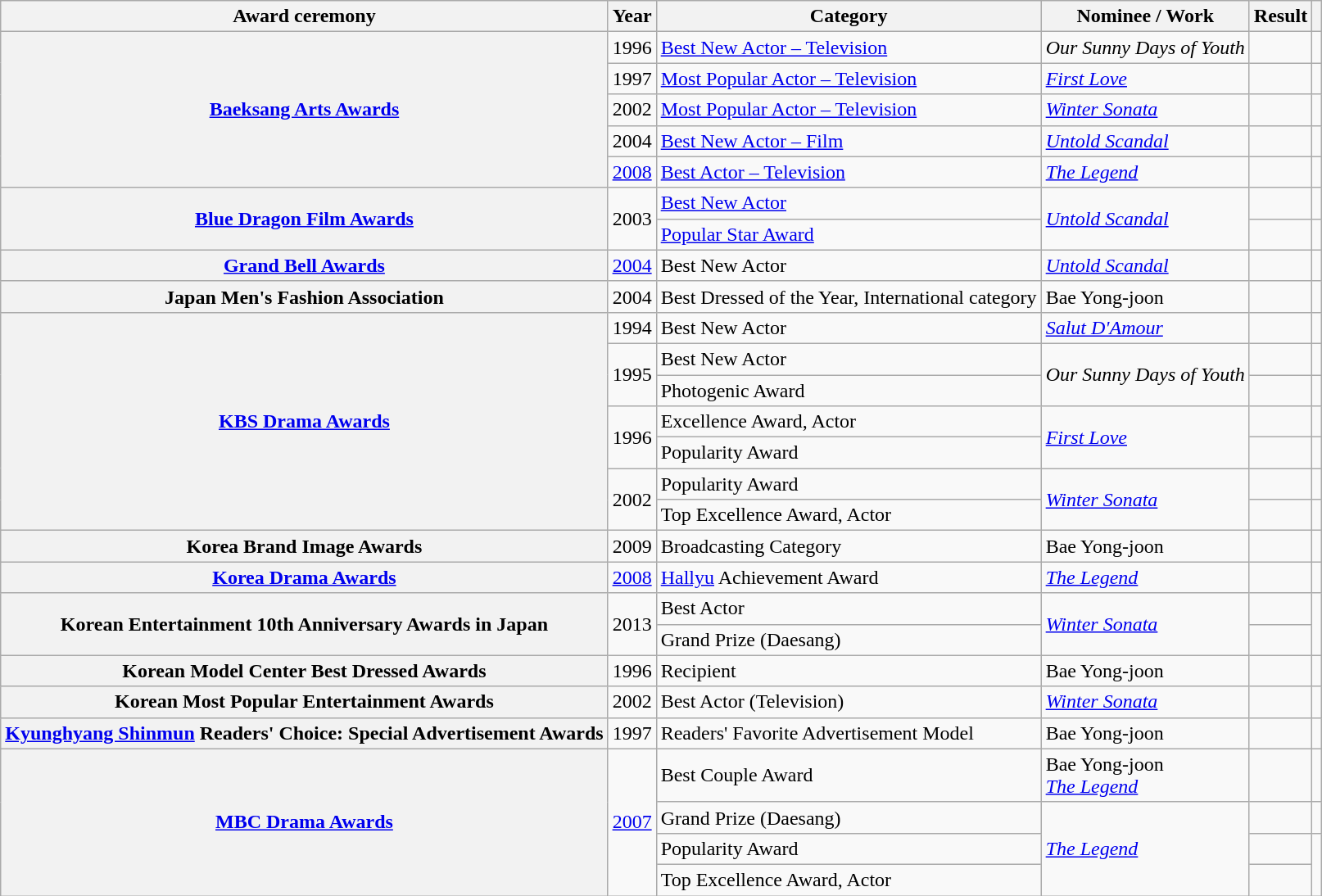<table class="wikitable plainrowheaders sortable">
<tr>
<th scope="col">Award ceremony</th>
<th scope="col">Year</th>
<th scope="col">Category</th>
<th scope="col">Nominee / Work</th>
<th scope="col">Result</th>
<th scope="col" class="unsortable"></th>
</tr>
<tr>
<th scope="row" rowspan="5"><a href='#'>Baeksang Arts Awards</a></th>
<td style="text-align:center">1996</td>
<td><a href='#'>Best New Actor – Television</a></td>
<td><em>Our Sunny Days of Youth</em></td>
<td></td>
<td></td>
</tr>
<tr>
<td style="text-align:center">1997</td>
<td><a href='#'>Most Popular Actor – Television</a></td>
<td><em><a href='#'>First Love</a></em></td>
<td></td>
<td></td>
</tr>
<tr>
<td style="text-align:center">2002</td>
<td><a href='#'>Most Popular Actor – Television</a></td>
<td><em><a href='#'>Winter Sonata</a></em></td>
<td></td>
<td></td>
</tr>
<tr>
<td style="text-align:center">2004</td>
<td><a href='#'>Best New Actor – Film</a></td>
<td><em><a href='#'>Untold Scandal</a></em></td>
<td></td>
<td></td>
</tr>
<tr>
<td style="text-align:center"><a href='#'>2008</a></td>
<td><a href='#'>Best Actor – Television</a></td>
<td><em><a href='#'>The Legend</a></em></td>
<td></td>
<td></td>
</tr>
<tr>
<th scope="row" rowspan="2"><a href='#'>Blue Dragon Film Awards</a></th>
<td style="text-align:center" rowspan="2">2003</td>
<td><a href='#'>Best New Actor</a></td>
<td rowspan="2"><em><a href='#'>Untold Scandal</a></em></td>
<td></td>
<td></td>
</tr>
<tr>
<td><a href='#'>Popular Star Award</a></td>
<td></td>
<td></td>
</tr>
<tr>
<th scope="row"><a href='#'>Grand Bell Awards</a></th>
<td style="text-align:center"><a href='#'>2004</a></td>
<td>Best New Actor</td>
<td><em><a href='#'>Untold Scandal</a></em></td>
<td></td>
<td></td>
</tr>
<tr>
<th scope="row">Japan Men's Fashion Association</th>
<td style="text-align:center">2004</td>
<td>Best Dressed of the Year, International category</td>
<td>Bae Yong-joon</td>
<td></td>
<td></td>
</tr>
<tr>
<th scope="row" rowspan="7"><a href='#'>KBS Drama Awards</a></th>
<td style="text-align:center">1994</td>
<td>Best New Actor</td>
<td><em><a href='#'>Salut D'Amour</a></em></td>
<td></td>
<td></td>
</tr>
<tr>
<td style="text-align:center" rowspan="2">1995</td>
<td>Best New Actor</td>
<td rowspan="2"><em>Our Sunny Days of Youth</em></td>
<td></td>
<td></td>
</tr>
<tr>
<td>Photogenic Award</td>
<td></td>
<td></td>
</tr>
<tr>
<td style="text-align:center" rowspan="2">1996</td>
<td>Excellence Award, Actor</td>
<td rowspan="2"><em><a href='#'>First Love</a></em></td>
<td></td>
<td></td>
</tr>
<tr>
<td>Popularity Award</td>
<td></td>
<td></td>
</tr>
<tr>
<td style="text-align:center" rowspan="2">2002</td>
<td>Popularity Award</td>
<td rowspan="2"><em><a href='#'>Winter Sonata</a></em></td>
<td></td>
<td></td>
</tr>
<tr>
<td>Top Excellence Award, Actor</td>
<td></td>
<td></td>
</tr>
<tr>
<th scope="row">Korea Brand Image Awards</th>
<td style="text-align:center">2009</td>
<td>Broadcasting Category</td>
<td>Bae Yong-joon</td>
<td></td>
<td></td>
</tr>
<tr>
<th scope="row"><a href='#'>Korea Drama Awards</a></th>
<td style="text-align:center"><a href='#'>2008</a></td>
<td><a href='#'>Hallyu</a> Achievement Award</td>
<td><em><a href='#'>The Legend</a></em></td>
<td></td>
<td></td>
</tr>
<tr>
<th scope="row" rowspan="2">Korean Entertainment 10th Anniversary Awards in Japan</th>
<td style="text-align:center" rowspan="2">2013</td>
<td>Best Actor</td>
<td rowspan="2"><em><a href='#'>Winter Sonata</a></em></td>
<td></td>
<td style="text-align:center" rowspan="2"></td>
</tr>
<tr>
<td>Grand Prize (Daesang)</td>
<td></td>
</tr>
<tr>
<th scope="row">Korean Model Center Best Dressed Awards</th>
<td style="text-align:center">1996</td>
<td>Recipient</td>
<td>Bae Yong-joon</td>
<td></td>
<td></td>
</tr>
<tr>
<th scope="row">Korean Most Popular Entertainment Awards</th>
<td style="text-align:center">2002</td>
<td>Best Actor (Television)</td>
<td><em><a href='#'>Winter Sonata</a></em></td>
<td></td>
<td></td>
</tr>
<tr>
<th scope="row"><a href='#'>Kyunghyang Shinmun</a> Readers' Choice: Special Advertisement Awards</th>
<td style="text-align:center">1997</td>
<td>Readers' Favorite Advertisement Model</td>
<td>Bae Yong-joon</td>
<td></td>
<td></td>
</tr>
<tr>
<th scope="row" rowspan="4"><a href='#'>MBC Drama Awards</a></th>
<td style="text-align:center" rowspan="4"><a href='#'>2007</a></td>
<td>Best Couple Award</td>
<td>Bae Yong-joon <br><em><a href='#'>The Legend</a></em></td>
<td></td>
<td></td>
</tr>
<tr>
<td>Grand Prize (Daesang)</td>
<td rowspan="3"><em><a href='#'>The Legend</a></em></td>
<td></td>
<td></td>
</tr>
<tr>
<td>Popularity Award</td>
<td></td>
</tr>
<tr>
<td>Top Excellence Award, Actor</td>
<td></td>
</tr>
</table>
